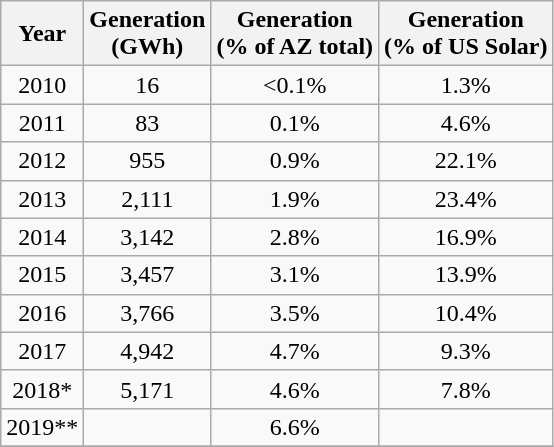<table class="wikitable" style="float: center; text-align: center;">
<tr>
<th>Year</th>
<th>Generation<br> (GWh)</th>
<th>Generation<br> (% of AZ total)</th>
<th>Generation<br> (% of US Solar)</th>
</tr>
<tr>
<td>2010</td>
<td>16</td>
<td><0.1%</td>
<td>1.3%</td>
</tr>
<tr>
<td>2011</td>
<td>83</td>
<td>0.1%</td>
<td>4.6%</td>
</tr>
<tr>
<td>2012</td>
<td>955</td>
<td>0.9%</td>
<td>22.1%</td>
</tr>
<tr>
<td>2013</td>
<td>2,111</td>
<td>1.9%</td>
<td>23.4%</td>
</tr>
<tr>
<td>2014</td>
<td>3,142</td>
<td>2.8%</td>
<td>16.9%</td>
</tr>
<tr>
<td>2015</td>
<td>3,457</td>
<td>3.1%</td>
<td>13.9%</td>
</tr>
<tr>
<td>2016</td>
<td>3,766</td>
<td>3.5%</td>
<td>10.4%</td>
</tr>
<tr>
<td>2017</td>
<td>4,942</td>
<td>4.7%</td>
<td>9.3%</td>
</tr>
<tr>
<td>2018*</td>
<td>5,171</td>
<td>4.6%</td>
<td>7.8%</td>
</tr>
<tr>
<td>2019**</td>
<td></td>
<td>6.6%</td>
<td></td>
</tr>
<tr>
</tr>
</table>
